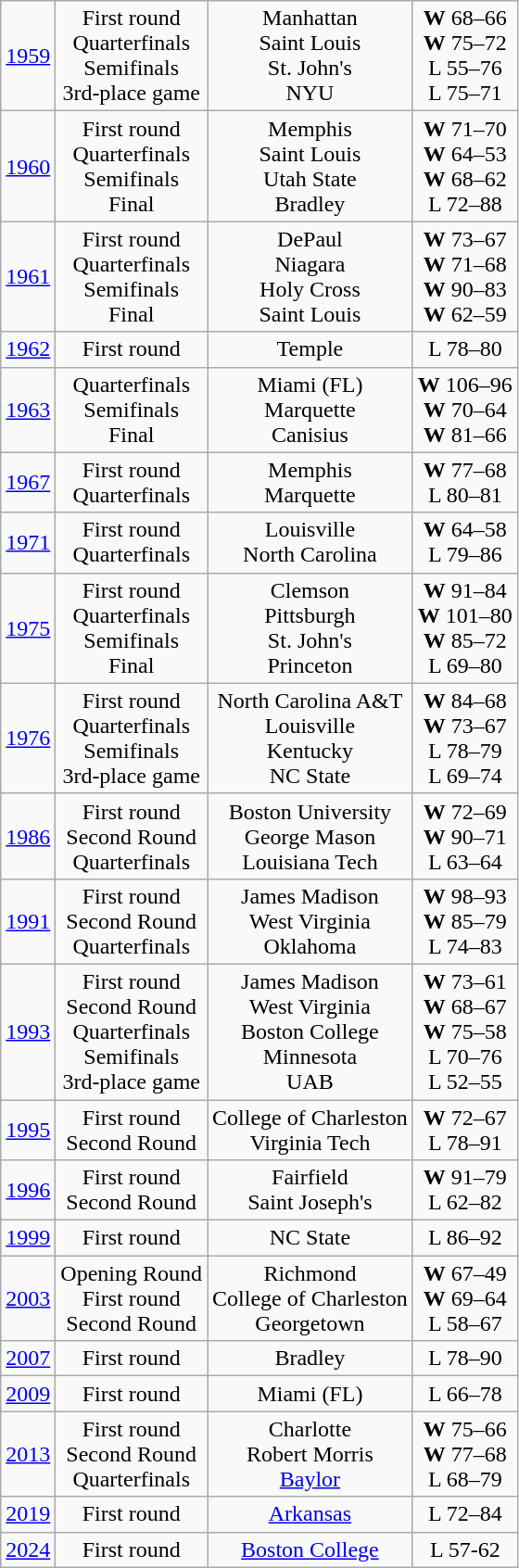<table class="wikitable">
<tr align="center">
<td><a href='#'>1959</a></td>
<td>First round<br>Quarterfinals<br>Semifinals<br>3rd-place game</td>
<td>Manhattan<br>Saint Louis<br>St. John's<br>NYU</td>
<td><strong>W</strong> 68–66<br><strong>W</strong> 75–72<br>L 55–76<br>L 75–71</td>
</tr>
<tr align="center">
<td><a href='#'>1960</a></td>
<td>First round<br>Quarterfinals<br>Semifinals<br>Final</td>
<td>Memphis<br>Saint Louis<br>Utah State<br>Bradley</td>
<td><strong>W</strong> 71–70<br><strong>W</strong> 64–53<br><strong>W</strong> 68–62<br>L 72–88</td>
</tr>
<tr align="center">
<td><a href='#'>1961</a></td>
<td>First round<br>Quarterfinals<br>Semifinals<br>Final</td>
<td>DePaul<br>Niagara<br>Holy Cross<br>Saint Louis</td>
<td><strong>W</strong> 73–67<br><strong>W</strong> 71–68<br><strong>W</strong> 90–83<br><strong>W</strong> 62–59</td>
</tr>
<tr align="center">
<td><a href='#'>1962</a></td>
<td>First round</td>
<td>Temple</td>
<td>L 78–80</td>
</tr>
<tr align="center">
<td><a href='#'>1963</a></td>
<td>Quarterfinals<br>Semifinals<br>Final</td>
<td>Miami (FL)<br>Marquette<br>Canisius</td>
<td><strong>W</strong> 106–96<br><strong>W</strong> 70–64<br><strong>W</strong> 81–66</td>
</tr>
<tr align="center">
<td><a href='#'>1967</a></td>
<td>First round<br>Quarterfinals</td>
<td>Memphis<br>Marquette</td>
<td><strong>W</strong> 77–68<br>L 80–81</td>
</tr>
<tr align="center">
<td><a href='#'>1971</a></td>
<td>First round<br>Quarterfinals</td>
<td>Louisville<br>North Carolina</td>
<td><strong>W</strong> 64–58<br>L 79–86</td>
</tr>
<tr align="center">
<td><a href='#'>1975</a></td>
<td>First round<br>Quarterfinals<br>Semifinals<br>Final</td>
<td>Clemson<br>Pittsburgh<br>St. John's<br>Princeton</td>
<td><strong>W</strong> 91–84<br><strong>W</strong> 101–80<br><strong>W</strong> 85–72<br>L 69–80</td>
</tr>
<tr align="center">
<td><a href='#'>1976</a></td>
<td>First round<br>Quarterfinals<br>Semifinals<br>3rd-place game</td>
<td>North Carolina A&T<br>Louisville<br>Kentucky<br>NC State</td>
<td><strong>W</strong> 84–68<br><strong>W</strong> 73–67<br>L 78–79<br>L 69–74</td>
</tr>
<tr align="center">
<td><a href='#'>1986</a></td>
<td>First round<br>Second Round<br>Quarterfinals</td>
<td>Boston University<br>George Mason<br>Louisiana Tech</td>
<td><strong>W</strong> 72–69<br><strong>W</strong> 90–71<br>L 63–64</td>
</tr>
<tr align="center">
<td><a href='#'>1991</a></td>
<td>First round<br>Second Round<br>Quarterfinals</td>
<td>James Madison<br>West Virginia<br>Oklahoma</td>
<td><strong>W</strong> 98–93<br><strong>W</strong> 85–79<br>L 74–83</td>
</tr>
<tr align="center">
<td><a href='#'>1993</a></td>
<td>First round<br>Second Round<br>Quarterfinals<br>Semifinals<br>3rd-place game</td>
<td>James Madison<br>West Virginia<br>Boston College<br>Minnesota<br>UAB</td>
<td><strong>W</strong> 73–61<br><strong>W</strong> 68–67<br><strong>W</strong> 75–58<br>L 70–76<br>L 52–55</td>
</tr>
<tr align="center">
<td><a href='#'>1995</a></td>
<td>First round<br>Second Round</td>
<td>College of Charleston<br>Virginia Tech</td>
<td><strong>W</strong> 72–67<br>L 78–91</td>
</tr>
<tr align="center">
<td><a href='#'>1996</a></td>
<td>First round<br>Second Round</td>
<td>Fairfield<br>Saint Joseph's</td>
<td><strong>W</strong> 91–79<br>L 62–82</td>
</tr>
<tr align="center">
<td><a href='#'>1999</a></td>
<td>First round</td>
<td>NC State</td>
<td>L 86–92</td>
</tr>
<tr align="center">
<td><a href='#'>2003</a></td>
<td>Opening Round<br>First round<br>Second Round</td>
<td>Richmond<br>College of Charleston<br>Georgetown</td>
<td><strong>W</strong> 67–49<br><strong>W</strong> 69–64<br>L 58–67</td>
</tr>
<tr align="center">
<td><a href='#'>2007</a></td>
<td>First round</td>
<td>Bradley</td>
<td>L 78–90</td>
</tr>
<tr align="center">
<td><a href='#'>2009</a></td>
<td>First round</td>
<td>Miami (FL)</td>
<td>L 66–78</td>
</tr>
<tr align="center">
<td><a href='#'>2013</a></td>
<td>First round<br>Second Round<br>Quarterfinals</td>
<td>Charlotte<br>Robert Morris<br><a href='#'>Baylor</a></td>
<td><strong>W</strong> 75–66<br><strong>W</strong> 77–68<br>L 68–79</td>
</tr>
<tr align="center">
<td><a href='#'>2019</a></td>
<td>First round</td>
<td><a href='#'>Arkansas</a></td>
<td>L 72–84</td>
</tr>
<tr align="center">
<td><a href='#'>2024</a></td>
<td>First round</td>
<td><a href='#'>Boston College</a></td>
<td>L 57-62</td>
</tr>
</table>
